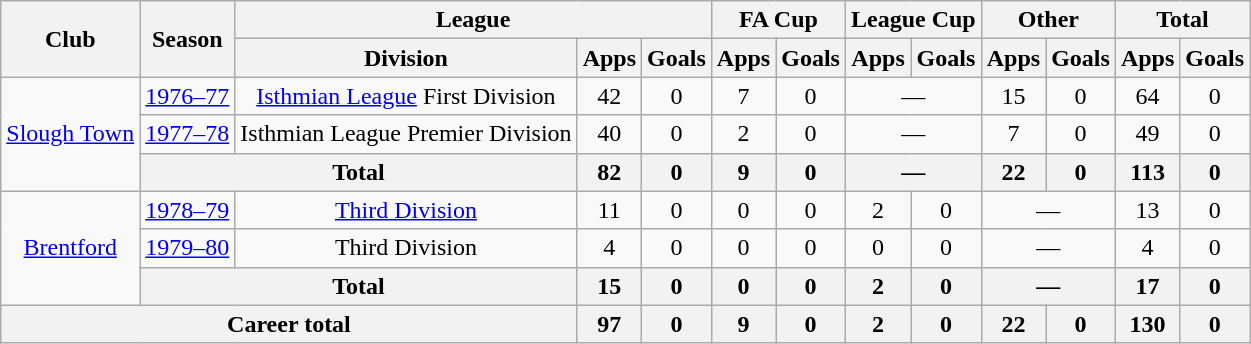<table class="wikitable" style="text-align: center;">
<tr>
<th rowspan="2">Club</th>
<th rowspan="2">Season</th>
<th colspan="3">League</th>
<th colspan="2">FA Cup</th>
<th colspan="2">League Cup</th>
<th colspan="2">Other</th>
<th colspan="2">Total</th>
</tr>
<tr>
<th>Division</th>
<th>Apps</th>
<th>Goals</th>
<th>Apps</th>
<th>Goals</th>
<th>Apps</th>
<th>Goals</th>
<th>Apps</th>
<th>Goals</th>
<th>Apps</th>
<th>Goals</th>
</tr>
<tr>
<td rowspan="3"><a href='#'>Slough Town</a></td>
<td><a href='#'>1976–77</a></td>
<td><a href='#'>Isthmian League</a> First Division</td>
<td>42</td>
<td>0</td>
<td>7</td>
<td>0</td>
<td colspan="2">—</td>
<td>15</td>
<td>0</td>
<td>64</td>
<td>0</td>
</tr>
<tr>
<td><a href='#'>1977–78</a></td>
<td>Isthmian League Premier Division</td>
<td>40</td>
<td>0</td>
<td>2</td>
<td>0</td>
<td colspan="2">—</td>
<td>7</td>
<td>0</td>
<td>49</td>
<td>0</td>
</tr>
<tr>
<th colspan="2">Total</th>
<th>82</th>
<th>0</th>
<th>9</th>
<th>0</th>
<th colspan="2">—</th>
<th>22</th>
<th>0</th>
<th>113</th>
<th>0</th>
</tr>
<tr>
<td rowspan="3"><a href='#'>Brentford</a></td>
<td><a href='#'>1978–79</a></td>
<td><a href='#'>Third Division</a></td>
<td>11</td>
<td>0</td>
<td>0</td>
<td>0</td>
<td>2</td>
<td>0</td>
<td colspan="2">—</td>
<td>13</td>
<td>0</td>
</tr>
<tr>
<td><a href='#'>1979–80</a></td>
<td>Third Division</td>
<td>4</td>
<td>0</td>
<td>0</td>
<td>0</td>
<td>0</td>
<td>0</td>
<td colspan="2">—</td>
<td>4</td>
<td>0</td>
</tr>
<tr>
<th colspan="2">Total</th>
<th>15</th>
<th>0</th>
<th>0</th>
<th>0</th>
<th>2</th>
<th>0</th>
<th colspan="2">—</th>
<th>17</th>
<th>0</th>
</tr>
<tr>
<th colspan="3">Career total</th>
<th>97</th>
<th>0</th>
<th>9</th>
<th>0</th>
<th>2</th>
<th>0</th>
<th>22</th>
<th>0</th>
<th>130</th>
<th>0</th>
</tr>
</table>
